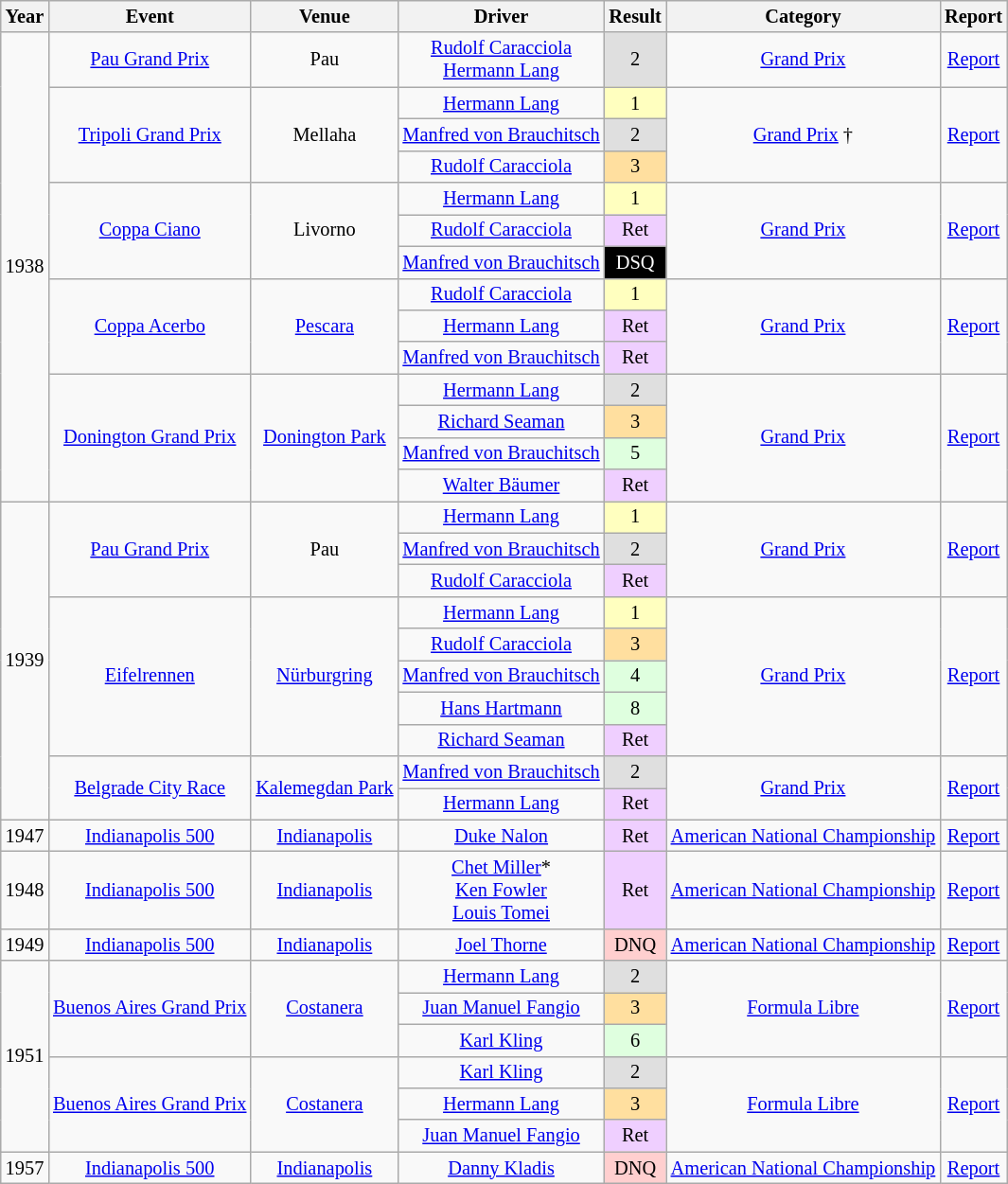<table class="wikitable" style="text-align:center; font-size:85%">
<tr>
<th>Year</th>
<th>Event</th>
<th>Venue</th>
<th>Driver</th>
<th>Result</th>
<th>Category</th>
<th>Report</th>
</tr>
<tr>
<td rowspan=14>1938</td>
<td><a href='#'>Pau Grand Prix</a></td>
<td>Pau</td>
<td><a href='#'>Rudolf Caracciola</a><br><a href='#'>Hermann Lang</a></td>
<td style="background:#DFDFDF;">2</td>
<td><a href='#'>Grand Prix</a></td>
<td><a href='#'>Report</a></td>
</tr>
<tr>
<td rowspan=3><a href='#'>Tripoli Grand Prix</a></td>
<td rowspan=3>Mellaha</td>
<td><a href='#'>Hermann Lang</a></td>
<td style="background:#FFFFBF;">1</td>
<td rowspan=3><a href='#'>Grand Prix</a> †</td>
<td rowspan=3><a href='#'>Report</a></td>
</tr>
<tr>
<td><a href='#'>Manfred von Brauchitsch</a></td>
<td style="background:#DFDFDF;">2</td>
</tr>
<tr>
<td><a href='#'>Rudolf Caracciola</a></td>
<td style="background:#FFDF9F;">3</td>
</tr>
<tr>
<td rowspan=3><a href='#'>Coppa Ciano</a></td>
<td rowspan=3>Livorno</td>
<td><a href='#'>Hermann Lang</a></td>
<td style="background:#FFFFBF;">1</td>
<td rowspan=3><a href='#'>Grand Prix</a></td>
<td rowspan=3><a href='#'>Report</a></td>
</tr>
<tr>
<td><a href='#'>Rudolf Caracciola</a></td>
<td style="background:#EFCFFF;">Ret</td>
</tr>
<tr>
<td><a href='#'>Manfred von Brauchitsch</a></td>
<td style="background:#000000; color:white">DSQ</td>
</tr>
<tr>
<td rowspan=3><a href='#'>Coppa Acerbo</a></td>
<td rowspan=3><a href='#'>Pescara</a></td>
<td><a href='#'>Rudolf Caracciola</a></td>
<td style="background:#FFFFBF;">1</td>
<td rowspan=3><a href='#'>Grand Prix</a></td>
<td rowspan=3><a href='#'>Report</a></td>
</tr>
<tr>
<td><a href='#'>Hermann Lang</a></td>
<td style="background:#EFCFFF;">Ret</td>
</tr>
<tr>
<td><a href='#'>Manfred von Brauchitsch</a></td>
<td style="background:#EFCFFF;">Ret</td>
</tr>
<tr>
<td rowspan=4><a href='#'>Donington Grand Prix</a></td>
<td rowspan=4><a href='#'>Donington Park</a></td>
<td><a href='#'>Hermann Lang</a></td>
<td style="background:#DFDFDF;">2</td>
<td rowspan=4><a href='#'>Grand Prix</a></td>
<td rowspan=4><a href='#'>Report</a></td>
</tr>
<tr>
<td><a href='#'>Richard Seaman</a></td>
<td style="background:#FFDF9F;">3</td>
</tr>
<tr>
<td><a href='#'>Manfred von Brauchitsch</a></td>
<td style="background:#dfffdf;">5</td>
</tr>
<tr>
<td><a href='#'>Walter Bäumer</a></td>
<td style="background:#EFCFFF;">Ret</td>
</tr>
<tr>
<td rowspan=10>1939</td>
<td rowspan=3><a href='#'>Pau Grand Prix</a></td>
<td rowspan=3>Pau</td>
<td><a href='#'>Hermann Lang</a></td>
<td style="background:#FFFFBF;">1</td>
<td rowspan=3><a href='#'>Grand Prix</a></td>
<td rowspan=3><a href='#'>Report</a></td>
</tr>
<tr>
<td><a href='#'>Manfred von Brauchitsch</a></td>
<td style="background:#DFDFDF;">2</td>
</tr>
<tr>
<td><a href='#'>Rudolf Caracciola</a></td>
<td style="background:#EFCFFF;">Ret</td>
</tr>
<tr>
<td rowspan=5><a href='#'>Eifelrennen</a></td>
<td rowspan=5><a href='#'>Nürburgring</a></td>
<td><a href='#'>Hermann Lang</a></td>
<td style="background:#FFFFBF;">1</td>
<td rowspan=5><a href='#'>Grand Prix</a></td>
<td rowspan=5><a href='#'>Report</a></td>
</tr>
<tr>
<td><a href='#'>Rudolf Caracciola</a></td>
<td style="background:#FFDF9F;">3</td>
</tr>
<tr>
<td><a href='#'>Manfred von Brauchitsch</a></td>
<td style="background:#dfffdf;">4</td>
</tr>
<tr>
<td><a href='#'>Hans Hartmann</a></td>
<td style="background:#dfffdf;">8</td>
</tr>
<tr>
<td><a href='#'>Richard Seaman</a></td>
<td style="background:#EFCFFF;">Ret</td>
</tr>
<tr>
<td rowspan=2><a href='#'>Belgrade City Race</a></td>
<td rowspan=2><a href='#'>Kalemegdan Park</a></td>
<td><a href='#'>Manfred von Brauchitsch</a></td>
<td style="background:#DFDFDF;">2</td>
<td rowspan=2><a href='#'>Grand Prix</a></td>
<td rowspan=2><a href='#'>Report</a></td>
</tr>
<tr>
<td><a href='#'>Hermann Lang</a></td>
<td style="background:#EFCFFF;">Ret</td>
</tr>
<tr>
<td>1947</td>
<td><a href='#'>Indianapolis 500</a></td>
<td><a href='#'>Indianapolis</a></td>
<td><a href='#'>Duke Nalon</a></td>
<td style="background:#EFCFFF;">Ret</td>
<td><a href='#'>American National Championship</a></td>
<td><a href='#'>Report</a></td>
</tr>
<tr>
<td>1948</td>
<td><a href='#'>Indianapolis 500</a></td>
<td><a href='#'>Indianapolis</a></td>
<td><a href='#'>Chet Miller</a>*<br><a href='#'>Ken Fowler</a><br><a href='#'>Louis Tomei</a></td>
<td style="background:#EFCFFF;">Ret</td>
<td><a href='#'>American National Championship</a></td>
<td><a href='#'>Report</a></td>
</tr>
<tr>
<td>1949</td>
<td><a href='#'>Indianapolis 500</a></td>
<td><a href='#'>Indianapolis</a></td>
<td><a href='#'>Joel Thorne</a></td>
<td style="background:#FFCFCF;">DNQ</td>
<td><a href='#'>American National Championship</a></td>
<td><a href='#'>Report</a></td>
</tr>
<tr>
<td rowspan=6>1951</td>
<td rowspan=3><a href='#'>Buenos Aires Grand Prix</a></td>
<td rowspan=3><a href='#'>Costanera</a></td>
<td><a href='#'>Hermann Lang</a></td>
<td style="background:#DFDFDF;">2</td>
<td rowspan=3><a href='#'>Formula Libre</a></td>
<td rowspan=3><a href='#'>Report</a></td>
</tr>
<tr>
<td><a href='#'>Juan Manuel Fangio</a></td>
<td style="background:#FFDF9F;">3</td>
</tr>
<tr>
<td><a href='#'>Karl Kling</a></td>
<td style="background:#dfffdf;">6</td>
</tr>
<tr>
<td rowspan=3><a href='#'>Buenos Aires Grand Prix</a></td>
<td rowspan=3><a href='#'>Costanera</a></td>
<td><a href='#'>Karl Kling</a></td>
<td style="background:#DFDFDF;">2</td>
<td rowspan=3><a href='#'>Formula Libre</a></td>
<td rowspan=3><a href='#'>Report</a></td>
</tr>
<tr>
<td><a href='#'>Hermann Lang</a></td>
<td style="background:#FFDF9F;">3</td>
</tr>
<tr>
<td><a href='#'>Juan Manuel Fangio</a></td>
<td style="background:#EFCFFF;">Ret</td>
</tr>
<tr>
<td>1957</td>
<td><a href='#'>Indianapolis 500</a></td>
<td><a href='#'>Indianapolis</a></td>
<td><a href='#'>Danny Kladis</a></td>
<td style="background:#FFCFCF;">DNQ</td>
<td><a href='#'>American National Championship</a></td>
<td><a href='#'>Report</a></td>
</tr>
</table>
